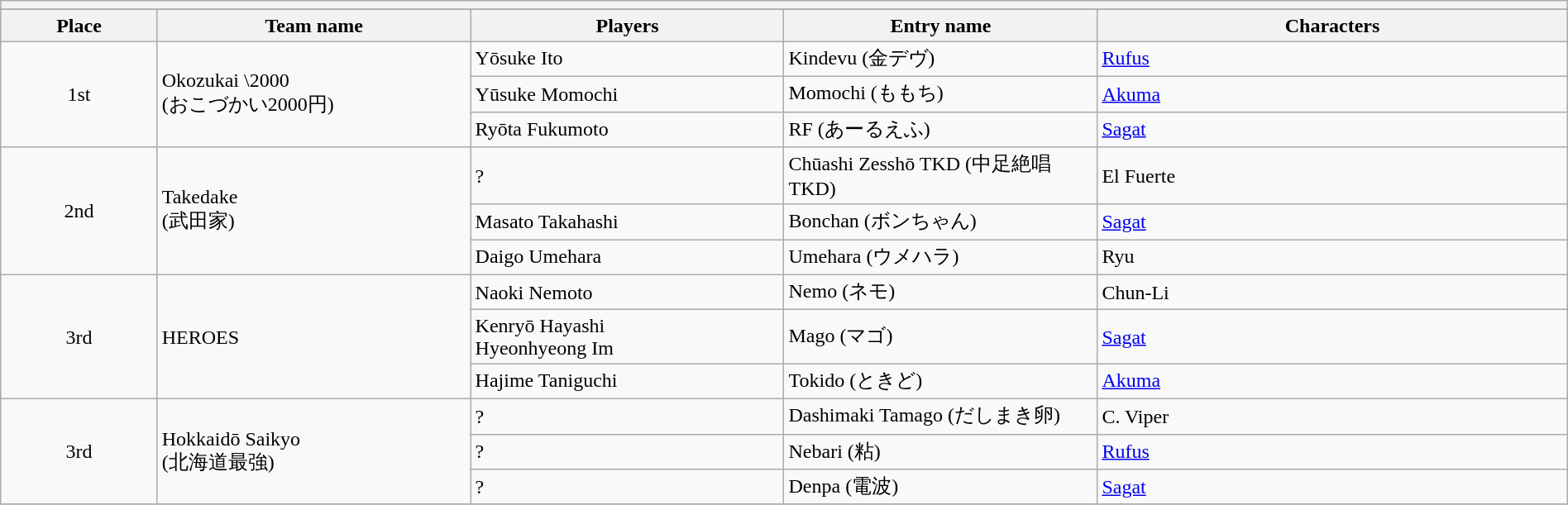<table class="wikitable" width=100%>
<tr>
<th colspan=5></th>
</tr>
<tr bgcolor="#dddddd">
</tr>
<tr>
<th width=10%>Place</th>
<th width=20%>Team name</th>
<th width=20%>Players</th>
<th width=20%>Entry name</th>
<th width=30%>Characters</th>
</tr>
<tr>
<td align=center rowspan="3">1st</td>
<td rowspan="3">Okozukai \2000<br>(おこづかい2000円)</td>
<td>Yōsuke Ito</td>
<td>Kindevu (金デヴ)</td>
<td><a href='#'>Rufus</a></td>
</tr>
<tr>
<td>Yūsuke Momochi</td>
<td>Momochi (ももち)</td>
<td><a href='#'>Akuma</a></td>
</tr>
<tr>
<td>Ryōta Fukumoto</td>
<td>RF (あーるえふ)</td>
<td><a href='#'>Sagat</a></td>
</tr>
<tr>
<td align=center rowspan="3">2nd</td>
<td rowspan="3">Takedake<br>(武田家)</td>
<td>?</td>
<td>Chūashi Zesshō TKD (中足絶唱TKD)</td>
<td>El Fuerte</td>
</tr>
<tr>
<td>Masato Takahashi</td>
<td>Bonchan (ボンちゃん)</td>
<td><a href='#'>Sagat</a></td>
</tr>
<tr>
<td>Daigo Umehara</td>
<td>Umehara (ウメハラ)</td>
<td>Ryu</td>
</tr>
<tr>
<td align=center rowspan="3">3rd</td>
<td rowspan="3">HEROES</td>
<td>Naoki Nemoto</td>
<td>Nemo (ネモ)</td>
<td>Chun-Li</td>
</tr>
<tr>
<td>Kenryō Hayashi<br>Hyeonhyeong Im</td>
<td>Mago (マゴ)</td>
<td><a href='#'>Sagat</a></td>
</tr>
<tr>
<td>Hajime Taniguchi</td>
<td>Tokido (ときど)</td>
<td><a href='#'>Akuma</a></td>
</tr>
<tr>
<td align=center rowspan="3">3rd</td>
<td rowspan="3">Hokkaidō Saikyo<br>(北海道最強)</td>
<td>?</td>
<td>Dashimaki Tamago (だしまき卵)</td>
<td>C. Viper</td>
</tr>
<tr>
<td>?</td>
<td>Nebari (粘)</td>
<td><a href='#'>Rufus</a></td>
</tr>
<tr>
<td>?</td>
<td>Denpa (電波)</td>
<td><a href='#'>Sagat</a></td>
</tr>
<tr>
</tr>
</table>
